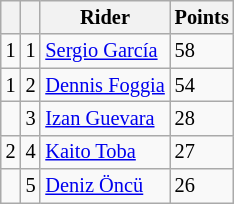<table class="wikitable" style="font-size: 85%;">
<tr>
<th></th>
<th></th>
<th>Rider</th>
<th>Points</th>
</tr>
<tr>
<td> 1</td>
<td align=center>1</td>
<td> <a href='#'>Sergio García</a></td>
<td align=left>58</td>
</tr>
<tr>
<td> 1</td>
<td align=center>2</td>
<td> <a href='#'>Dennis Foggia</a></td>
<td align=left>54</td>
</tr>
<tr>
<td></td>
<td align=center>3</td>
<td> <a href='#'>Izan Guevara</a></td>
<td align=left>28</td>
</tr>
<tr>
<td> 2</td>
<td align=center>4</td>
<td> <a href='#'>Kaito Toba</a></td>
<td align=left>27</td>
</tr>
<tr>
<td></td>
<td align=center>5</td>
<td> <a href='#'>Deniz Öncü</a></td>
<td align=left>26</td>
</tr>
</table>
